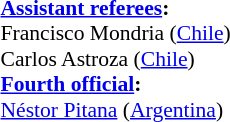<table style="width:50%; font-size:90%;">
<tr>
<td><br><strong><a href='#'>Assistant referees</a>:</strong>
<br>Francisco Mondria (<a href='#'>Chile</a>) 
<br>Carlos Astroza (<a href='#'>Chile</a>) 
<br><strong><a href='#'>Fourth official</a>:</strong>
<br><a href='#'>Néstor Pitana</a> (<a href='#'>Argentina</a>)</td>
</tr>
</table>
